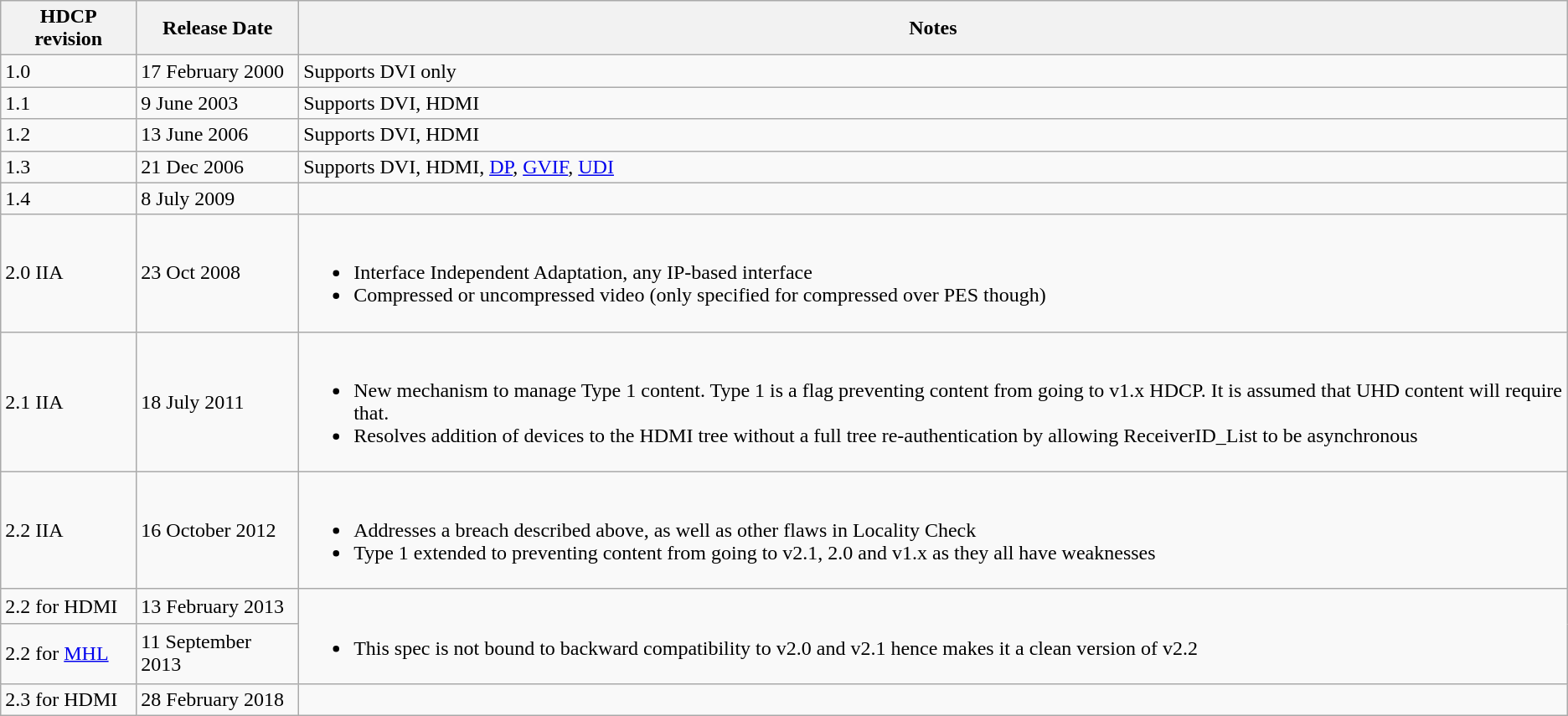<table class="wikitable">
<tr>
<th>HDCP revision</th>
<th>Release Date</th>
<th>Notes</th>
</tr>
<tr>
<td>1.0</td>
<td>17 February 2000</td>
<td>Supports DVI only</td>
</tr>
<tr>
<td>1.1</td>
<td>9 June 2003</td>
<td>Supports DVI, HDMI</td>
</tr>
<tr>
<td>1.2</td>
<td>13 June 2006</td>
<td>Supports DVI, HDMI</td>
</tr>
<tr>
<td>1.3</td>
<td>21 Dec 2006</td>
<td>Supports DVI, HDMI, <a href='#'>DP</a>, <a href='#'>GVIF</a>, <a href='#'>UDI</a></td>
</tr>
<tr>
<td>1.4</td>
<td>8 July 2009</td>
<td></td>
</tr>
<tr>
<td>2.0 IIA</td>
<td>23 Oct 2008</td>
<td><br><ul><li>Interface Independent Adaptation, any IP-based interface</li><li>Compressed or uncompressed video (only specified for compressed over PES though)</li></ul></td>
</tr>
<tr>
<td>2.1 IIA</td>
<td>18 July 2011</td>
<td><br><ul><li>New mechanism to manage  Type 1 content. Type 1 is a flag preventing content from going to v1.x HDCP. It is assumed that UHD content will require that.</li><li>Resolves addition of devices to the HDMI tree without a full tree re-authentication by allowing ReceiverID_List to be asynchronous</li></ul></td>
</tr>
<tr>
<td>2.2 IIA</td>
<td>16 October 2012</td>
<td><br><ul><li>Addresses a breach described above, as well as other flaws in Locality Check</li><li>Type 1 extended to preventing content from going to v2.1, 2.0 and v1.x as they all have weaknesses</li></ul></td>
</tr>
<tr>
<td>2.2 for HDMI</td>
<td>13 February 2013</td>
<td rowspan="2"><br><ul><li>This spec is not bound to backward compatibility to v2.0 and v2.1 hence makes it a clean version of v2.2</li></ul></td>
</tr>
<tr>
<td>2.2 for <a href='#'>MHL</a></td>
<td>11 September 2013</td>
</tr>
<tr>
<td>2.3 for HDMI</td>
<td>28 February 2018</td>
<td></td>
</tr>
</table>
